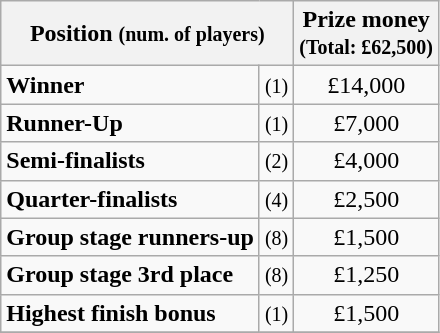<table class="wikitable">
<tr>
<th colspan=2>Position <small>(num. of players)</small></th>
<th>Prize money<br><small>(Total: £62,500)</small></th>
</tr>
<tr>
<td><strong>Winner</strong></td>
<td align=center><small>(1)</small></td>
<td align=center>£14,000</td>
</tr>
<tr>
<td><strong>Runner-Up</strong></td>
<td align=center><small>(1)</small></td>
<td align=center>£7,000</td>
</tr>
<tr>
<td><strong>Semi-finalists</strong></td>
<td align=center><small>(2)</small></td>
<td align=center>£4,000</td>
</tr>
<tr>
<td><strong>Quarter-finalists</strong></td>
<td align=center><small>(4)</small></td>
<td align=center>£2,500</td>
</tr>
<tr>
<td><strong>Group stage runners-up</strong></td>
<td align=center><small>(8)</small></td>
<td align=center>£1,500</td>
</tr>
<tr>
<td><strong>Group stage 3rd place</strong></td>
<td align=center><small>(8)</small></td>
<td align=center>£1,250</td>
</tr>
<tr>
<td><strong>Highest finish bonus</strong></td>
<td align=center><small>(1)</small></td>
<td align=center>£1,500</td>
</tr>
<tr>
</tr>
</table>
